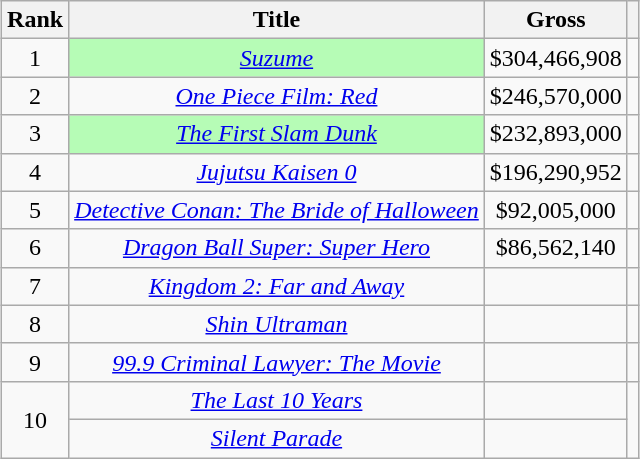<table class="wikitable sortable" style="margin:auto; margin:auto; text-align:center">
<tr>
<th>Rank</th>
<th>Title</th>
<th>Gross</th>
<th class="unsortable"></th>
</tr>
<tr>
<td>1</td>
<td style="background:#b6fcb6;"><em><a href='#'>Suzume</a></em> </td>
<td>$304,466,908</td>
<td></td>
</tr>
<tr>
<td>2</td>
<td><em><a href='#'>One Piece Film: Red</a></em></td>
<td>$246,570,000</td>
<td></td>
</tr>
<tr>
<td>3</td>
<td style="background:#b6fcb6;"><em><a href='#'>The First Slam Dunk</a></em> </td>
<td>$232,893,000</td>
<td></td>
</tr>
<tr>
<td>4</td>
<td><em><a href='#'>Jujutsu Kaisen 0</a></em></td>
<td>$196,290,952</td>
<td></td>
</tr>
<tr>
<td>5</td>
<td><em><a href='#'>Detective Conan: The Bride of Halloween</a></em></td>
<td>$92,005,000</td>
<td></td>
</tr>
<tr>
<td>6</td>
<td><em><a href='#'>Dragon Ball Super: Super Hero</a></em></td>
<td>$86,562,140</td>
<td></td>
</tr>
<tr>
<td>7</td>
<td><em><a href='#'>Kingdom 2: Far and Away</a></em></td>
<td></td>
<td></td>
</tr>
<tr>
<td>8</td>
<td><em><a href='#'>Shin Ultraman</a></em></td>
<td></td>
<td></td>
</tr>
<tr>
<td>9</td>
<td><em><a href='#'>99.9 Criminal Lawyer: The Movie</a></em></td>
<td></td>
<td></td>
</tr>
<tr>
<td rowspan="2">10</td>
<td><em><a href='#'>The Last 10 Years</a></em></td>
<td></td>
<td rowspan="2"></td>
</tr>
<tr>
<td><em><a href='#'>Silent Parade</a></em></td>
<td></td>
</tr>
</table>
